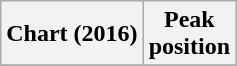<table class="wikitable plainrowheaders" style="text-align:center">
<tr>
<th>Chart (2016)</th>
<th>Peak<br>position</th>
</tr>
<tr>
</tr>
</table>
